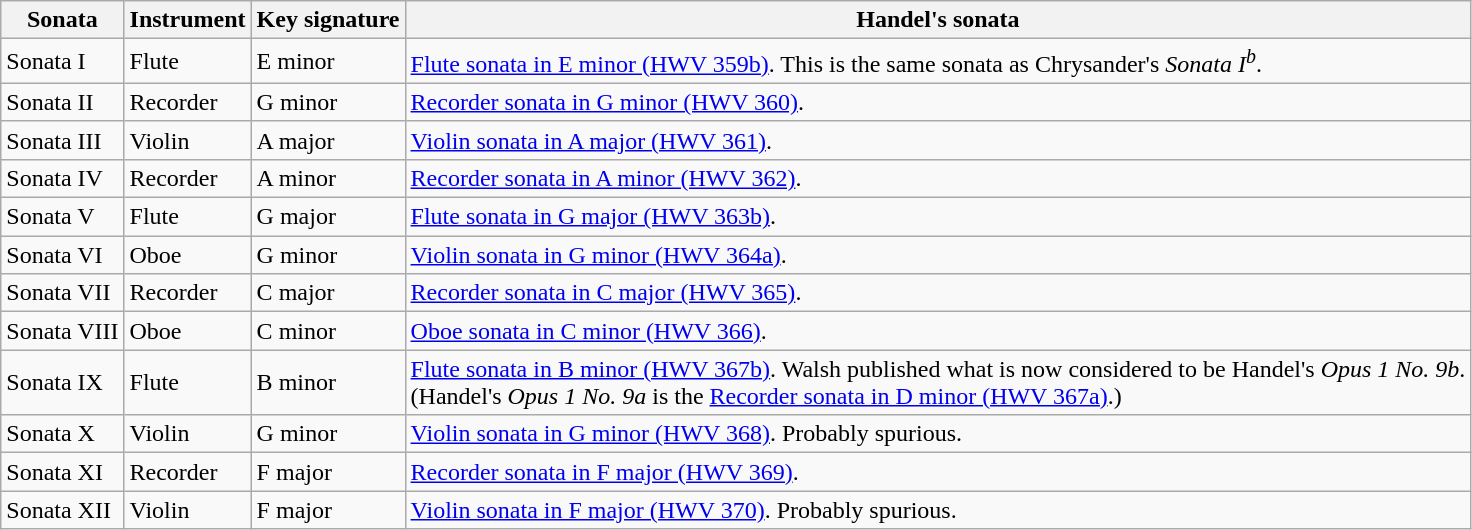<table class="wikitable sortable" border="1">
<tr>
<th bgcolor=ececec>Sonata</th>
<th bgcolor=ececec>Instrument</th>
<th bgcolor=ececec>Key signature</th>
<th bgcolor=ececec class="unsortable">Handel's sonata</th>
</tr>
<tr>
<td>Sonata I</td>
<td>Flute</td>
<td>E minor</td>
<td><a href='#'>Flute sonata in E minor (HWV 359b)</a>. This is the same sonata as Chrysander's <em>Sonata I<sup>b</sup></em>.</td>
</tr>
<tr>
<td>Sonata II</td>
<td>Recorder</td>
<td>G minor</td>
<td><a href='#'>Recorder sonata in G minor (HWV 360)</a>.</td>
</tr>
<tr>
<td>Sonata III</td>
<td>Violin</td>
<td>A major</td>
<td><a href='#'>Violin sonata in A major (HWV 361)</a>.</td>
</tr>
<tr>
<td>Sonata IV</td>
<td>Recorder</td>
<td>A minor</td>
<td><a href='#'>Recorder sonata in A minor (HWV 362)</a>.</td>
</tr>
<tr>
<td>Sonata V</td>
<td>Flute</td>
<td>G major</td>
<td><a href='#'>Flute sonata in G major (HWV 363b)</a>.</td>
</tr>
<tr>
<td>Sonata VI</td>
<td>Oboe</td>
<td>G minor</td>
<td><a href='#'>Violin sonata in G minor (HWV 364a)</a>.</td>
</tr>
<tr>
<td>Sonata VII</td>
<td>Recorder</td>
<td>C major</td>
<td><a href='#'>Recorder sonata in C major (HWV 365)</a>.</td>
</tr>
<tr>
<td>Sonata VIII</td>
<td>Oboe</td>
<td>C minor</td>
<td><a href='#'>Oboe sonata in C minor (HWV 366)</a>.</td>
</tr>
<tr>
<td>Sonata IX</td>
<td>Flute</td>
<td>B minor</td>
<td><a href='#'>Flute sonata in B minor (HWV 367b)</a>. Walsh published what is now considered to be Handel's <em>Opus 1 No. 9b</em>.<br>(Handel's <em>Opus 1 No. 9a</em> is the <a href='#'>Recorder sonata in D minor (HWV 367a)</a>.)</td>
</tr>
<tr>
<td>Sonata X</td>
<td>Violin</td>
<td>G minor</td>
<td><a href='#'>Violin sonata in G minor (HWV 368)</a>. Probably spurious.</td>
</tr>
<tr>
<td>Sonata XI</td>
<td>Recorder</td>
<td>F major</td>
<td><a href='#'>Recorder sonata in F major (HWV 369)</a>.</td>
</tr>
<tr>
<td>Sonata XII</td>
<td>Violin</td>
<td>F major</td>
<td><a href='#'>Violin sonata in F major (HWV 370)</a>. Probably spurious.</td>
</tr>
</table>
